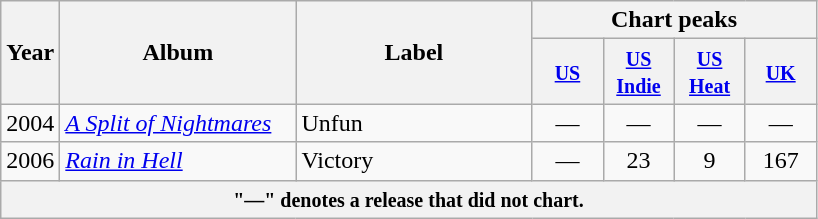<table class="wikitable">
<tr>
<th rowspan="2">Year</th>
<th rowspan="2" style="width:150px;">Album</th>
<th rowspan="2" style="width:150px;">Label</th>
<th colspan="4">Chart peaks</th>
</tr>
<tr>
<th style="width:40px;"><small><a href='#'>US</a></small></th>
<th style="width:40px;"><small><a href='#'>US Indie</a></small></th>
<th style="width:40px;"><small><a href='#'>US Heat</a></small></th>
<th style="width:40px;"><small><a href='#'>UK</a></small></th>
</tr>
<tr>
<td>2004</td>
<td><em><a href='#'>A Split of Nightmares</a></em></td>
<td>Unfun</td>
<td style="text-align:center;">—</td>
<td style="text-align:center;">—</td>
<td style="text-align:center;">—</td>
<td style="text-align:center;">—</td>
</tr>
<tr>
<td>2006</td>
<td><em><a href='#'>Rain in Hell</a></em></td>
<td>Victory</td>
<td style="text-align:center;">—</td>
<td style="text-align:center;">23</td>
<td style="text-align:center;">9</td>
<td style="text-align:center;">167</td>
</tr>
<tr>
<th colspan="8"><small>"—" denotes a release that did not chart.</small></th>
</tr>
</table>
